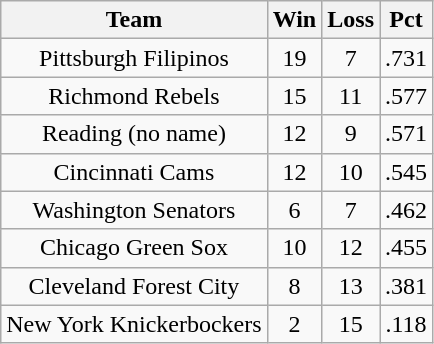<table class="wikitable" style="text-align:center">
<tr>
<th>Team</th>
<th>Win</th>
<th>Loss</th>
<th>Pct</th>
</tr>
<tr>
<td>Pittsburgh Filipinos</td>
<td>19</td>
<td>7</td>
<td>.731</td>
</tr>
<tr>
<td>Richmond Rebels</td>
<td>15</td>
<td>11</td>
<td>.577</td>
</tr>
<tr>
<td>Reading (no name)</td>
<td>12</td>
<td>9</td>
<td>.571</td>
</tr>
<tr>
<td>Cincinnati Cams</td>
<td>12</td>
<td>10</td>
<td>.545</td>
</tr>
<tr>
<td>Washington Senators</td>
<td>6</td>
<td>7</td>
<td>.462</td>
</tr>
<tr>
<td>Chicago Green Sox</td>
<td>10</td>
<td>12</td>
<td>.455</td>
</tr>
<tr>
<td>Cleveland Forest City</td>
<td>8</td>
<td>13</td>
<td>.381</td>
</tr>
<tr>
<td>New York Knickerbockers</td>
<td>2</td>
<td>15</td>
<td>.118</td>
</tr>
</table>
